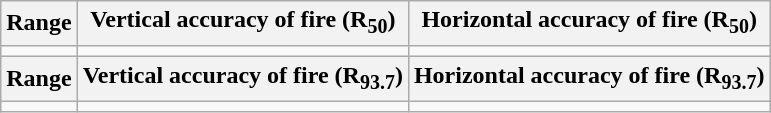<table class="wikitable" style="text-align: center;">
<tr>
<th>Range</th>
<th>Vertical accuracy of fire (R<sub>50</sub>)</th>
<th>Horizontal accuracy of fire (R<sub>50</sub>)</th>
</tr>
<tr>
<td></td>
<td></td>
<td></td>
</tr>
<tr>
<th>Range</th>
<th>Vertical accuracy of fire (R<sub>93.7</sub>)</th>
<th>Horizontal accuracy of fire (R<sub>93.7</sub>)</th>
</tr>
<tr>
<td></td>
<td></td>
<td></td>
</tr>
</table>
